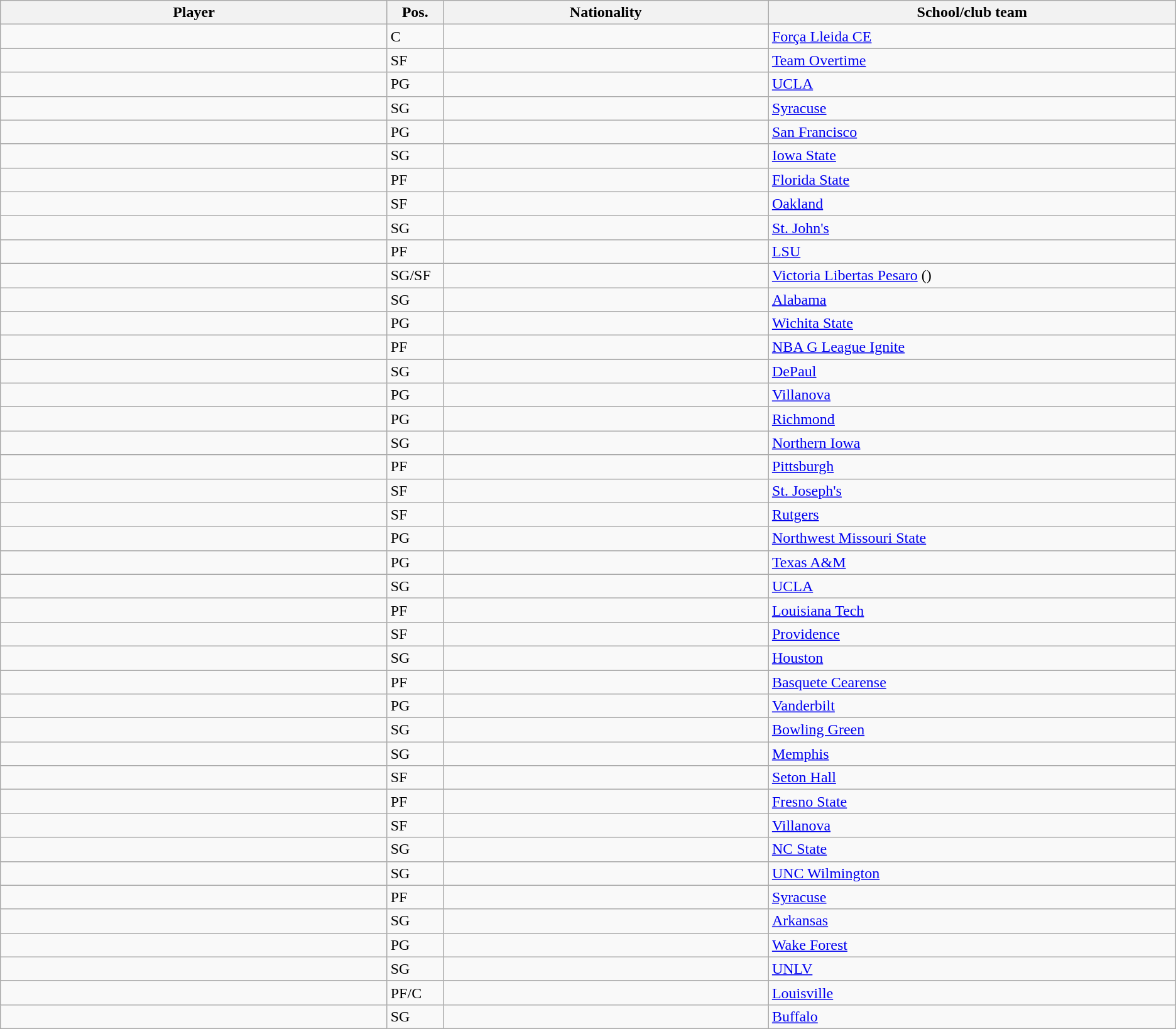<table class="wikitable sortable">
<tr>
<th style="width:19%;">Player</th>
<th style="width:1%;">Pos.</th>
<th style="width:16%;">Nationality</th>
<th style="width:20%;">School/club team</th>
</tr>
<tr>
<td></td>
<td>C</td>
<td></td>
<td><a href='#'>Força Lleida CE</a> </td>
</tr>
<tr>
<td></td>
<td>SF</td>
<td></td>
<td><a href='#'>Team Overtime</a> </td>
</tr>
<tr>
<td></td>
<td>PG</td>
<td></td>
<td><a href='#'>UCLA</a> </td>
</tr>
<tr>
<td></td>
<td>SG</td>
<td></td>
<td><a href='#'>Syracuse</a> </td>
</tr>
<tr>
<td></td>
<td>PG</td>
<td></td>
<td><a href='#'>San Francisco</a> </td>
</tr>
<tr>
<td></td>
<td>SG</td>
<td></td>
<td><a href='#'>Iowa State</a> </td>
</tr>
<tr>
<td></td>
<td>PF</td>
<td></td>
<td><a href='#'>Florida State</a> </td>
</tr>
<tr>
<td></td>
<td>SF</td>
<td></td>
<td><a href='#'>Oakland</a> </td>
</tr>
<tr>
<td></td>
<td>SG</td>
<td></td>
<td><a href='#'>St. John's</a> </td>
</tr>
<tr>
<td></td>
<td>PF</td>
<td></td>
<td><a href='#'>LSU</a> </td>
</tr>
<tr>
<td></td>
<td>SG/SF</td>
<td></td>
<td><a href='#'>Victoria Libertas Pesaro</a> ()</td>
</tr>
<tr>
<td></td>
<td>SG</td>
<td></td>
<td><a href='#'>Alabama</a> </td>
</tr>
<tr>
<td></td>
<td>PG</td>
<td></td>
<td><a href='#'>Wichita State</a> </td>
</tr>
<tr>
<td></td>
<td>PF</td>
<td></td>
<td><a href='#'>NBA G League Ignite</a> </td>
</tr>
<tr>
<td></td>
<td>SG</td>
<td></td>
<td><a href='#'>DePaul</a> </td>
</tr>
<tr>
<td></td>
<td>PG</td>
<td></td>
<td><a href='#'>Villanova</a> </td>
</tr>
<tr>
<td></td>
<td>PG</td>
<td></td>
<td><a href='#'>Richmond</a> </td>
</tr>
<tr>
<td></td>
<td>SG</td>
<td></td>
<td><a href='#'>Northern Iowa</a> </td>
</tr>
<tr>
<td></td>
<td>PF</td>
<td></td>
<td><a href='#'>Pittsburgh</a> </td>
</tr>
<tr>
<td></td>
<td>SF</td>
<td></td>
<td><a href='#'>St. Joseph's</a> </td>
</tr>
<tr>
<td></td>
<td>SF</td>
<td></td>
<td><a href='#'>Rutgers</a> </td>
</tr>
<tr>
<td></td>
<td>PG</td>
<td></td>
<td><a href='#'>Northwest Missouri State</a> </td>
</tr>
<tr>
<td></td>
<td>PG</td>
<td></td>
<td><a href='#'>Texas A&M</a> </td>
</tr>
<tr>
<td></td>
<td>SG</td>
<td></td>
<td><a href='#'>UCLA</a> </td>
</tr>
<tr>
<td></td>
<td>PF</td>
<td></td>
<td><a href='#'>Louisiana Tech</a> </td>
</tr>
<tr>
<td></td>
<td>SF</td>
<td></td>
<td><a href='#'>Providence</a> </td>
</tr>
<tr>
<td></td>
<td>SG</td>
<td></td>
<td><a href='#'>Houston</a> </td>
</tr>
<tr>
<td></td>
<td>PF</td>
<td></td>
<td><a href='#'>Basquete Cearense</a> </td>
</tr>
<tr>
<td></td>
<td>PG</td>
<td></td>
<td><a href='#'>Vanderbilt</a> </td>
</tr>
<tr>
<td></td>
<td>SG</td>
<td></td>
<td><a href='#'>Bowling Green</a> </td>
</tr>
<tr>
<td></td>
<td>SG</td>
<td></td>
<td><a href='#'>Memphis</a> </td>
</tr>
<tr>
<td></td>
<td>SF</td>
<td></td>
<td><a href='#'>Seton Hall</a> </td>
</tr>
<tr>
<td></td>
<td>PF</td>
<td></td>
<td><a href='#'>Fresno State</a> </td>
</tr>
<tr>
<td></td>
<td>SF</td>
<td></td>
<td><a href='#'>Villanova</a> </td>
</tr>
<tr>
<td></td>
<td>SG</td>
<td></td>
<td><a href='#'>NC State</a> </td>
</tr>
<tr>
<td></td>
<td>SG</td>
<td></td>
<td><a href='#'>UNC Wilmington</a> </td>
</tr>
<tr>
<td></td>
<td>PF</td>
<td></td>
<td><a href='#'>Syracuse</a> </td>
</tr>
<tr>
<td></td>
<td>SG</td>
<td></td>
<td><a href='#'>Arkansas</a> </td>
</tr>
<tr>
<td></td>
<td>PG</td>
<td></td>
<td><a href='#'>Wake Forest</a> </td>
</tr>
<tr>
<td></td>
<td>SG</td>
<td></td>
<td><a href='#'>UNLV</a> </td>
</tr>
<tr>
<td></td>
<td>PF/C</td>
<td></td>
<td><a href='#'>Louisville</a> </td>
</tr>
<tr>
<td></td>
<td>SG</td>
<td></td>
<td><a href='#'>Buffalo</a> </td>
</tr>
</table>
